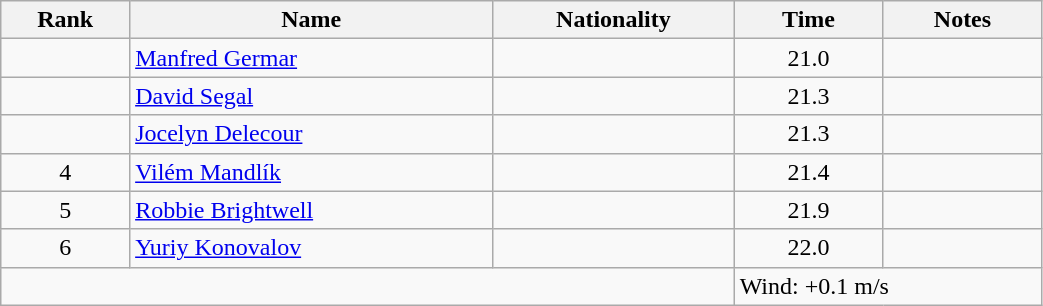<table class="wikitable sortable" style="text-align:center;width: 55%">
<tr>
<th>Rank</th>
<th>Name</th>
<th>Nationality</th>
<th>Time</th>
<th>Notes</th>
</tr>
<tr>
<td></td>
<td align=left><a href='#'>Manfred Germar</a></td>
<td align=left></td>
<td>21.0</td>
<td></td>
</tr>
<tr>
<td></td>
<td align=left><a href='#'>David Segal</a></td>
<td align=left></td>
<td>21.3</td>
<td></td>
</tr>
<tr>
<td></td>
<td align=left><a href='#'>Jocelyn Delecour</a></td>
<td align=left></td>
<td>21.3</td>
<td></td>
</tr>
<tr>
<td>4</td>
<td align=left><a href='#'>Vilém Mandlík</a></td>
<td align=left></td>
<td>21.4</td>
<td></td>
</tr>
<tr>
<td>5</td>
<td align=left><a href='#'>Robbie Brightwell</a></td>
<td align=left></td>
<td>21.9</td>
<td></td>
</tr>
<tr>
<td>6</td>
<td align=left><a href='#'>Yuriy Konovalov</a></td>
<td align=left></td>
<td>22.0</td>
<td></td>
</tr>
<tr class="sortbottom">
<td colspan="3"></td>
<td colspan="2" style="text-align:left;">Wind: +0.1 m/s</td>
</tr>
</table>
